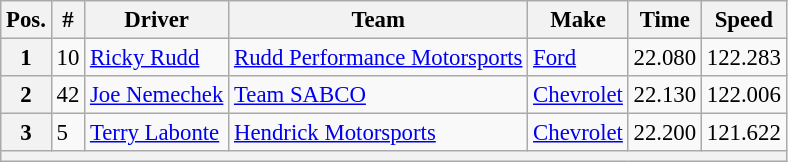<table class="wikitable" style="font-size:95%">
<tr>
<th>Pos.</th>
<th>#</th>
<th>Driver</th>
<th>Team</th>
<th>Make</th>
<th>Time</th>
<th>Speed</th>
</tr>
<tr>
<th>1</th>
<td>10</td>
<td><a href='#'>Ricky Rudd</a></td>
<td><a href='#'>Rudd Performance Motorsports</a></td>
<td><a href='#'>Ford</a></td>
<td>22.080</td>
<td>122.283</td>
</tr>
<tr>
<th>2</th>
<td>42</td>
<td><a href='#'>Joe Nemechek</a></td>
<td><a href='#'>Team SABCO</a></td>
<td><a href='#'>Chevrolet</a></td>
<td>22.130</td>
<td>122.006</td>
</tr>
<tr>
<th>3</th>
<td>5</td>
<td><a href='#'>Terry Labonte</a></td>
<td><a href='#'>Hendrick Motorsports</a></td>
<td><a href='#'>Chevrolet</a></td>
<td>22.200</td>
<td>121.622</td>
</tr>
<tr>
<th colspan="7"></th>
</tr>
</table>
